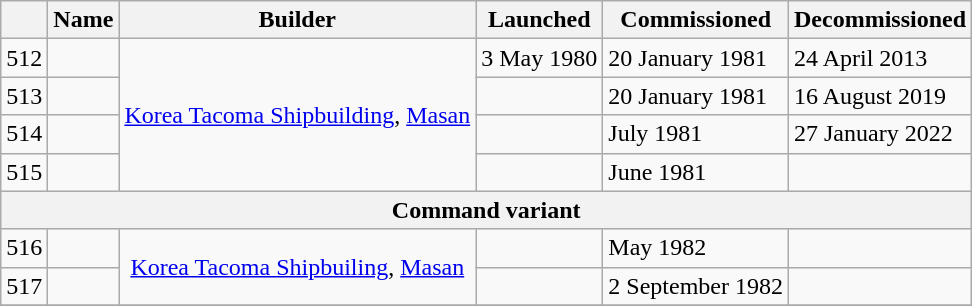<table class="wikitable">
<tr>
<th></th>
<th>Name</th>
<th>Builder</th>
<th>Launched</th>
<th>Commissioned</th>
<th>Decommissioned</th>
</tr>
<tr>
<td>512</td>
<td></td>
<td align="center" rowspan="4"><a href='#'>Korea Tacoma Shipbuilding</a>, <a href='#'>Masan</a></td>
<td>3 May 1980</td>
<td>20 January 1981</td>
<td>24 April 2013</td>
</tr>
<tr>
<td>513</td>
<td></td>
<td></td>
<td>20 January 1981</td>
<td>16 August 2019</td>
</tr>
<tr>
<td>514</td>
<td></td>
<td></td>
<td>July 1981</td>
<td>27 January 2022</td>
</tr>
<tr>
<td>515</td>
<td></td>
<td></td>
<td>June 1981</td>
<td></td>
</tr>
<tr>
<th colspan=7>Command variant</th>
</tr>
<tr>
<td>516</td>
<td></td>
<td align="center" rowspan="2"><a href='#'>Korea Tacoma Shipbuiling</a>, <a href='#'>Masan</a></td>
<td></td>
<td>May 1982</td>
<td></td>
</tr>
<tr>
<td>517</td>
<td></td>
<td></td>
<td>2 September 1982</td>
<td></td>
</tr>
<tr>
</tr>
</table>
